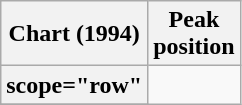<table class="wikitable sortable plainrowheaders">
<tr>
<th scope="col">Chart (1994)</th>
<th scope="col">Peak<br>position</th>
</tr>
<tr>
<th>scope="row"</th>
</tr>
<tr>
</tr>
</table>
